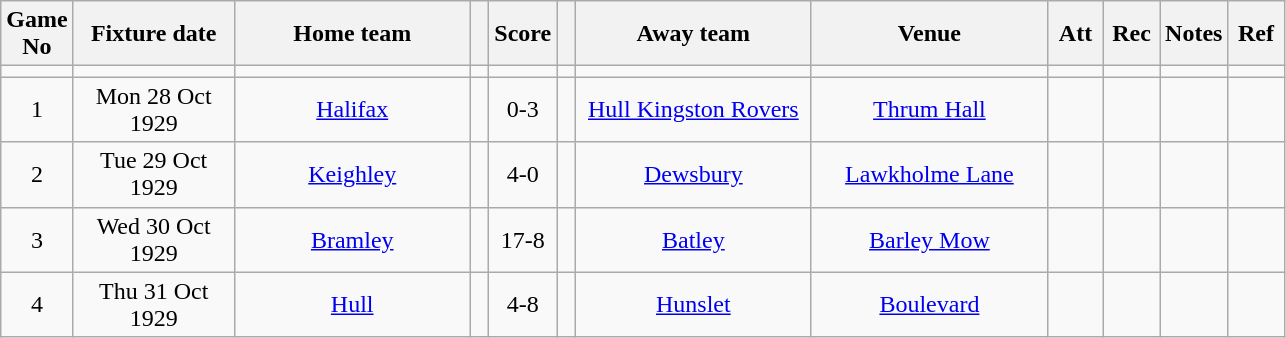<table class="wikitable" style="text-align:center;">
<tr>
<th width=20 abbr="No">Game No</th>
<th width=100 abbr="Date">Fixture date</th>
<th width=150 abbr="Home team">Home team</th>
<th width=5 abbr="space"></th>
<th width=20 abbr="Score">Score</th>
<th width=5 abbr="space"></th>
<th width=150 abbr="Away team">Away team</th>
<th width=150 abbr="Venue">Venue</th>
<th width=30 abbr="Att">Att</th>
<th width=30 abbr="Rec">Rec</th>
<th width=20 abbr="Notes">Notes</th>
<th width=30 abbr="Ref">Ref</th>
</tr>
<tr>
<td></td>
<td></td>
<td></td>
<td></td>
<td></td>
<td></td>
<td></td>
<td></td>
<td></td>
<td></td>
<td></td>
</tr>
<tr>
<td>1</td>
<td>Mon 28 Oct 1929</td>
<td><a href='#'>Halifax</a></td>
<td></td>
<td>0-3</td>
<td></td>
<td><a href='#'>Hull Kingston Rovers</a></td>
<td><a href='#'>Thrum Hall</a></td>
<td></td>
<td></td>
<td></td>
<td></td>
</tr>
<tr>
<td>2</td>
<td>Tue  29 Oct 1929</td>
<td><a href='#'>Keighley</a></td>
<td></td>
<td>4-0</td>
<td></td>
<td><a href='#'>Dewsbury</a></td>
<td><a href='#'>Lawkholme Lane</a></td>
<td></td>
<td></td>
<td></td>
<td></td>
</tr>
<tr>
<td>3</td>
<td>Wed 30 Oct 1929</td>
<td><a href='#'>Bramley</a></td>
<td></td>
<td>17-8</td>
<td></td>
<td><a href='#'>Batley</a></td>
<td><a href='#'>Barley Mow</a></td>
<td></td>
<td></td>
<td></td>
<td></td>
</tr>
<tr>
<td>4</td>
<td>Thu 31 Oct 1929</td>
<td><a href='#'>Hull</a></td>
<td></td>
<td>4-8</td>
<td></td>
<td><a href='#'>Hunslet</a></td>
<td><a href='#'>Boulevard</a></td>
<td></td>
<td></td>
<td></td>
<td></td>
</tr>
</table>
